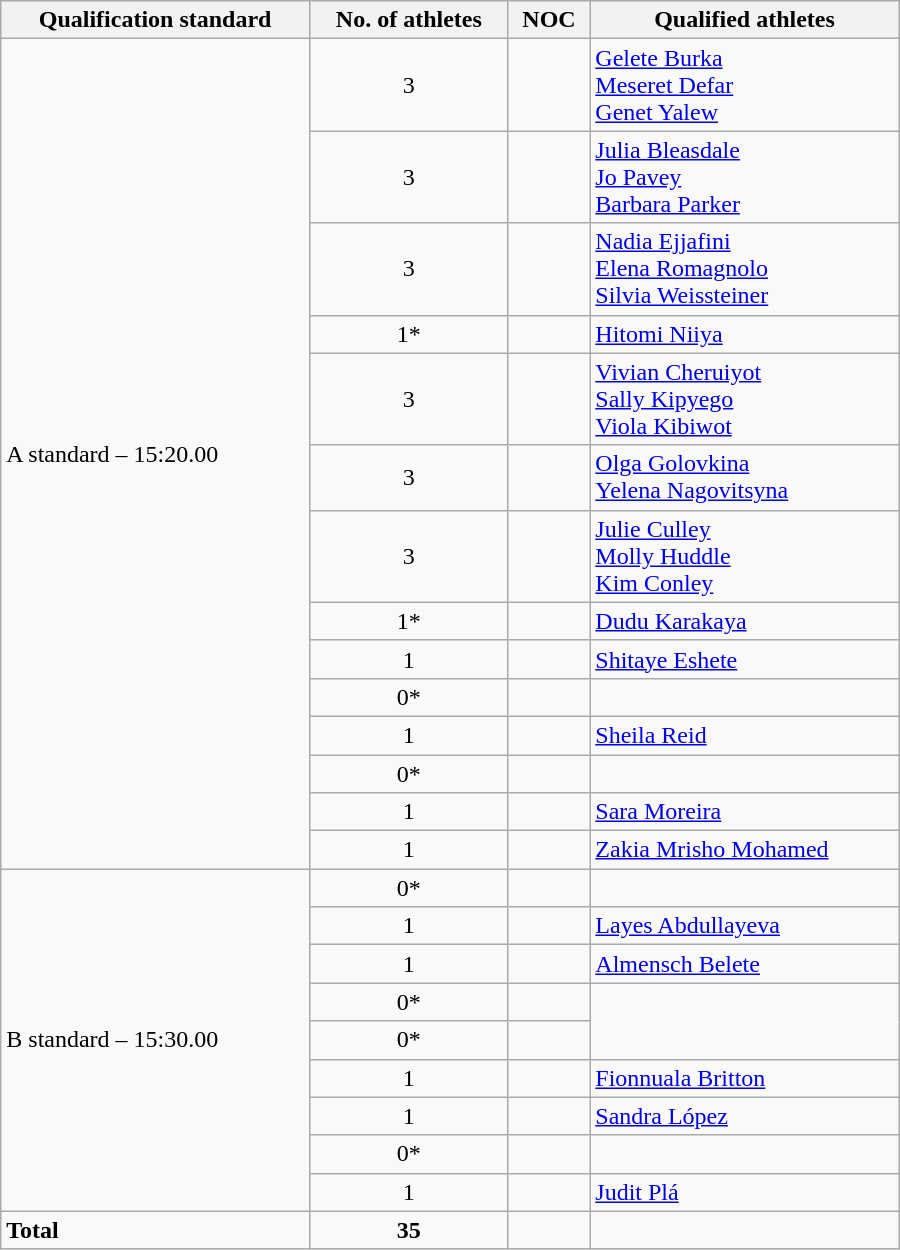<table class="wikitable"  style="text-align:left; width:600px;">
<tr>
<th>Qualification standard</th>
<th>No. of athletes</th>
<th>NOC</th>
<th>Qualified athletes</th>
</tr>
<tr>
<td rowspan="14">A standard – 15:20.00</td>
<td align=center>3</td>
<td></td>
<td><a href='#'>Gelete Burka</a><br><a href='#'>Meseret Defar</a><br><a href='#'>Genet Yalew</a></td>
</tr>
<tr>
<td align=center>3</td>
<td></td>
<td><a href='#'>Julia Bleasdale</a><br><a href='#'>Jo Pavey</a><br><a href='#'>Barbara Parker</a></td>
</tr>
<tr>
<td align=center>3</td>
<td></td>
<td><a href='#'>Nadia Ejjafini</a> <br> <a href='#'>Elena Romagnolo</a> <br> <a href='#'>Silvia Weissteiner</a></td>
</tr>
<tr>
<td align=center>1*</td>
<td></td>
<td><a href='#'>Hitomi Niiya</a></td>
</tr>
<tr>
<td align=center>3</td>
<td></td>
<td><a href='#'>Vivian Cheruiyot</a> <br> <a href='#'>Sally Kipyego</a> <br> <a href='#'>Viola Kibiwot</a></td>
</tr>
<tr>
<td align=center>3</td>
<td></td>
<td><a href='#'>Olga Golovkina</a><br><a href='#'>Yelena Nagovitsyna</a></td>
</tr>
<tr>
<td align=center>3</td>
<td></td>
<td><a href='#'>Julie Culley</a><br><a href='#'>Molly Huddle</a><br><a href='#'>Kim Conley</a></td>
</tr>
<tr>
<td align=center>1*</td>
<td></td>
<td><a href='#'>Dudu Karakaya</a></td>
</tr>
<tr>
<td align=center>1</td>
<td></td>
<td><a href='#'>Shitaye Eshete</a></td>
</tr>
<tr>
<td align=center>0*</td>
<td> </td>
</tr>
<tr>
<td align=center>1</td>
<td></td>
<td><a href='#'>Sheila Reid</a></td>
</tr>
<tr>
<td align=center>0*</td>
<td> </td>
</tr>
<tr>
<td align=center>1</td>
<td></td>
<td><a href='#'>Sara Moreira</a></td>
</tr>
<tr>
<td align=center>1</td>
<td> </td>
<td><a href='#'>Zakia Mrisho Mohamed</a></td>
</tr>
<tr>
<td rowspan="9">B standard – 15:30.00</td>
<td align=center>0*</td>
<td></td>
</tr>
<tr>
<td align=center>1</td>
<td></td>
<td><a href='#'>Layes Abdullayeva</a></td>
</tr>
<tr>
<td align=center>1</td>
<td></td>
<td><a href='#'>Almensch Belete</a></td>
</tr>
<tr>
<td align=center>0*</td>
<td></td>
</tr>
<tr>
<td align=center>0*</td>
<td></td>
</tr>
<tr>
<td align=center>1</td>
<td></td>
<td><a href='#'>Fionnuala Britton</a></td>
</tr>
<tr>
<td align=center>1</td>
<td></td>
<td><a href='#'>Sandra López</a></td>
</tr>
<tr>
<td align=center>0*</td>
<td></td>
</tr>
<tr>
<td align=center>1</td>
<td></td>
<td><a href='#'>Judit Plá</a></td>
</tr>
<tr>
<td><strong>Total</strong></td>
<td align=center><strong>35</strong></td>
<td></td>
</tr>
</table>
